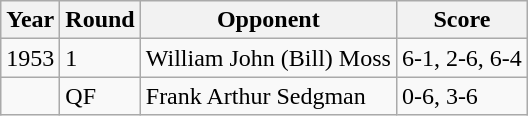<table class="wikitable">
<tr>
<th>Year</th>
<th>Round</th>
<th>Opponent</th>
<th>Score</th>
</tr>
<tr>
<td>1953</td>
<td>1</td>
<td>William John (Bill) Moss</td>
<td>6-1, 2-6, 6-4</td>
</tr>
<tr>
<td></td>
<td>QF</td>
<td>Frank Arthur Sedgman</td>
<td>0-6, 3-6</td>
</tr>
</table>
